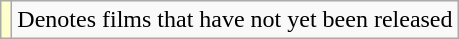<table class="wikitable">
<tr>
<td style="background:#ffc;"></td>
<td>Denotes films that have not yet been released</td>
</tr>
</table>
